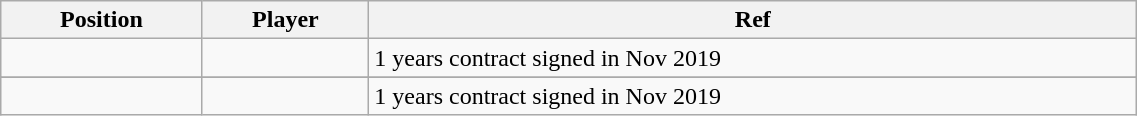<table class="wikitable sortable" style="width:60%; text-align:center; font-size:100%; text-align:left;">
<tr>
<th>Position</th>
<th>Player</th>
<th>Ref</th>
</tr>
<tr>
<td></td>
<td></td>
<td>1 years contract signed in Nov 2019 </td>
</tr>
<tr>
</tr>
<tr>
<td></td>
<td></td>
<td>1 years contract signed in Nov 2019 </td>
</tr>
</table>
